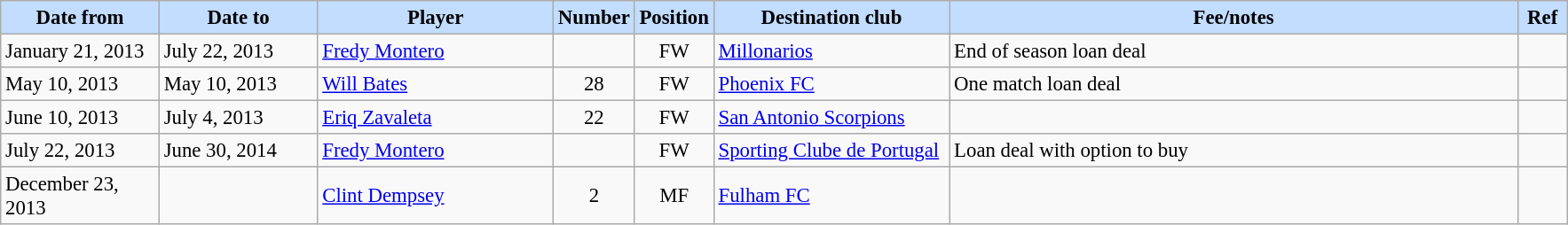<table class="wikitable" style="text-align:left; font-size:95%;">
<tr>
<th style="background:#c2ddff; width:112px;">Date from</th>
<th style="background:#c2ddff; width:112px;">Date to</th>
<th style="background:#c2ddff; width:170px;">Player</th>
<th style="background:#c2ddff; width:50px;">Number</th>
<th style="background:#c2ddff; width:50px;">Position</th>
<th style="background:#c2ddff; width:170px;">Destination club</th>
<th style="background:#c2ddff; width:420px;">Fee/notes</th>
<th style="background:#c2ddff; width:30px;">Ref</th>
</tr>
<tr>
<td>January 21, 2013</td>
<td>July 22, 2013</td>
<td> <a href='#'>Fredy Montero</a></td>
<td align=center></td>
<td align=center>FW</td>
<td> <a href='#'>Millonarios</a></td>
<td>End of season loan deal</td>
<td></td>
</tr>
<tr>
<td>May 10, 2013</td>
<td>May 10, 2013</td>
<td> <a href='#'>Will Bates</a></td>
<td align=center>28</td>
<td align=center>FW</td>
<td> <a href='#'>Phoenix FC</a></td>
<td>One match loan deal</td>
<td></td>
</tr>
<tr>
<td>June 10, 2013</td>
<td>July 4, 2013</td>
<td> <a href='#'>Eriq Zavaleta</a></td>
<td align=center>22</td>
<td align=center>FW</td>
<td> <a href='#'>San Antonio Scorpions</a></td>
<td></td>
<td></td>
</tr>
<tr>
<td>July 22, 2013</td>
<td>June 30, 2014</td>
<td> <a href='#'>Fredy Montero</a></td>
<td align=center></td>
<td align=center>FW</td>
<td> <a href='#'>Sporting Clube de Portugal</a></td>
<td>Loan deal with option to buy</td>
<td></td>
</tr>
<tr>
<td>December 23, 2013</td>
<td></td>
<td> <a href='#'>Clint Dempsey</a></td>
<td align=center>2</td>
<td align=center>MF</td>
<td> <a href='#'>Fulham FC</a></td>
<td></td>
<td></td>
</tr>
</table>
